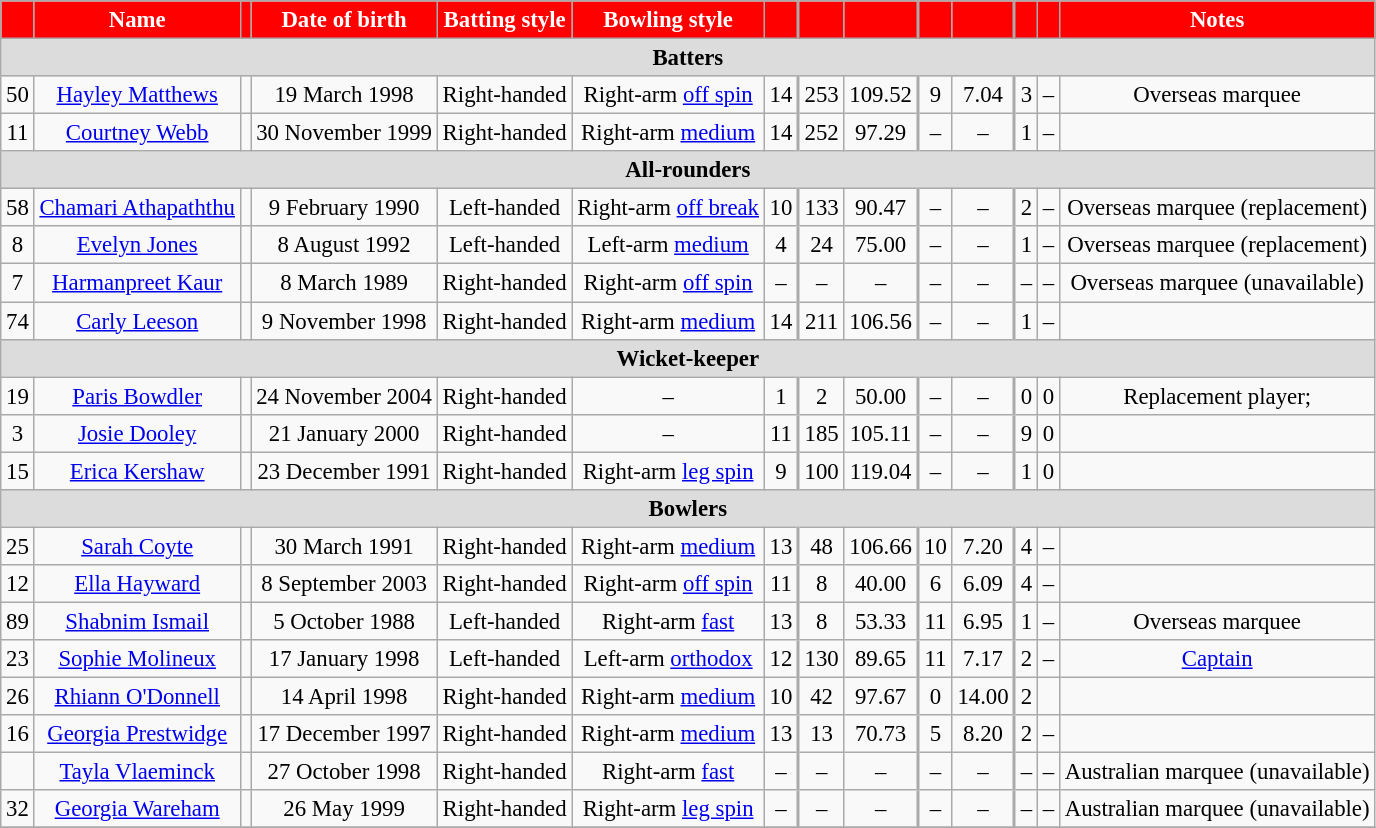<table class="wikitable" style="font-size:95%;" width="auto">
<tr>
<th style="background:red; color:white; text-align:center;"></th>
<th style="background:red; color:white; text-align:center;">Name</th>
<th style="background:red; color:white; text-align:center;"></th>
<th style="background:red; color:white; text-align:center;">Date of birth</th>
<th style="background:red; color:white; text-align:center;">Batting style</th>
<th style="background:red; color:white; text-align:center;">Bowling style</th>
<th style="background:red; color:white; text-align:center;"></th>
<th style="background:red; color:white; border-left-width: 2px; text-align:center;"></th>
<th style="background:red; color:white; text-align:center;"></th>
<th style="background:red; color:white; border-left-width: 2px; text-align:center;"></th>
<th style="background:red; color:white; text-align:center;"></th>
<th style="background:red; color:white; border-left-width: 2px; text-align:center;"></th>
<th style="background:red; color:white; text-align:center;"></th>
<th style="background:red; color:white; text-align:center;">Notes</th>
</tr>
<tr>
<th colspan="14" style="background: #DCDCDC; text-align:center;">Batters</th>
</tr>
<tr align="center">
<td>50</td>
<td><a href='#'>Hayley Matthews</a></td>
<td></td>
<td>19 March 1998</td>
<td>Right-handed</td>
<td>Right-arm <a href='#'>off spin</a></td>
<td>14</td>
<td style="border-left-width: 2px">253</td>
<td>109.52</td>
<td style="border-left-width: 2px">9</td>
<td>7.04</td>
<td style="border-left-width: 2px">3</td>
<td>–</td>
<td>Overseas marquee</td>
</tr>
<tr align="center">
<td>11</td>
<td><a href='#'>Courtney Webb</a></td>
<td></td>
<td>30 November 1999</td>
<td>Right-handed</td>
<td>Right-arm <a href='#'>medium</a></td>
<td>14</td>
<td style="border-left-width: 2px">252</td>
<td>97.29</td>
<td style="border-left-width: 2px">–</td>
<td>–</td>
<td style="border-left-width: 2px">1</td>
<td>–</td>
<td></td>
</tr>
<tr>
<th colspan="14" style="background: #DCDCDC; text-align:center;">All-rounders</th>
</tr>
<tr align="center">
<td>58</td>
<td><a href='#'>Chamari Athapaththu</a></td>
<td></td>
<td>9 February 1990</td>
<td>Left-handed</td>
<td>Right-arm <a href='#'>off break</a></td>
<td>10</td>
<td style="border-left-width: 2px">133</td>
<td>90.47</td>
<td style="border-left-width: 2px">–</td>
<td>–</td>
<td style="border-left-width: 2px">2</td>
<td>–</td>
<td>Overseas marquee (replacement)</td>
</tr>
<tr align="center">
<td>8</td>
<td><a href='#'>Evelyn Jones</a></td>
<td></td>
<td>8 August 1992</td>
<td>Left-handed</td>
<td>Left-arm <a href='#'>medium</a></td>
<td>4</td>
<td style="border-left-width: 2px">24</td>
<td>75.00</td>
<td style="border-left-width: 2px">–</td>
<td>–</td>
<td style="border-left-width: 2px">1</td>
<td>–</td>
<td>Overseas marquee (replacement)</td>
</tr>
<tr align="center">
<td>7</td>
<td><a href='#'>Harmanpreet Kaur</a></td>
<td></td>
<td>8 March 1989</td>
<td>Right-handed</td>
<td>Right-arm <a href='#'>off spin</a></td>
<td>–</td>
<td style="border-left-width: 2px">–</td>
<td>–</td>
<td style="border-left-width: 2px">–</td>
<td>–</td>
<td style="border-left-width: 2px">–</td>
<td>–</td>
<td>Overseas marquee (unavailable)</td>
</tr>
<tr align="center">
<td>74</td>
<td><a href='#'>Carly Leeson</a></td>
<td></td>
<td>9 November 1998</td>
<td>Right-handed</td>
<td>Right-arm <a href='#'>medium</a></td>
<td>14</td>
<td style="border-left-width: 2px">211</td>
<td>106.56</td>
<td style="border-left-width: 2px">–</td>
<td>–</td>
<td style="border-left-width: 2px">1</td>
<td>–</td>
<td></td>
</tr>
<tr>
<th colspan="14" style="background: #DCDCDC; text-align:center;">Wicket-keeper</th>
</tr>
<tr align="center">
<td>19</td>
<td><a href='#'>Paris Bowdler</a></td>
<td></td>
<td>24 November 2004</td>
<td>Right-handed</td>
<td>–</td>
<td>1</td>
<td style="border-left-width: 2px">2</td>
<td>50.00</td>
<td style="border-left-width: 2px">–</td>
<td>–</td>
<td style="border-left-width: 2px">0</td>
<td>0</td>
<td>Replacement player; </td>
</tr>
<tr align="center">
<td>3</td>
<td><a href='#'>Josie Dooley</a></td>
<td></td>
<td>21 January 2000</td>
<td>Right-handed</td>
<td>–</td>
<td>11</td>
<td style="border-left-width: 2px">185</td>
<td>105.11</td>
<td style="border-left-width: 2px">–</td>
<td>–</td>
<td style="border-left-width: 2px">9</td>
<td>0</td>
<td></td>
</tr>
<tr align="center">
<td>15</td>
<td><a href='#'>Erica Kershaw</a></td>
<td></td>
<td>23 December 1991</td>
<td>Right-handed</td>
<td>Right-arm <a href='#'>leg spin</a></td>
<td>9</td>
<td style="border-left-width: 2px">100</td>
<td>119.04</td>
<td style="border-left-width: 2px">–</td>
<td>–</td>
<td style="border-left-width: 2px">1</td>
<td>0</td>
<td></td>
</tr>
<tr>
<th colspan="14" style="background: #DCDCDC; text-align:center;">Bowlers</th>
</tr>
<tr align="center">
<td>25</td>
<td><a href='#'>Sarah Coyte</a></td>
<td></td>
<td>30 March 1991</td>
<td>Right-handed</td>
<td>Right-arm <a href='#'>medium</a></td>
<td>13</td>
<td style="border-left-width: 2px">48</td>
<td>106.66</td>
<td style="border-left-width: 2px">10</td>
<td>7.20</td>
<td style="border-left-width: 2px">4</td>
<td>–</td>
<td></td>
</tr>
<tr align="center">
<td>12</td>
<td><a href='#'>Ella Hayward</a></td>
<td></td>
<td>8 September 2003</td>
<td>Right-handed</td>
<td>Right-arm <a href='#'>off spin</a></td>
<td>11</td>
<td style="border-left-width: 2px">8</td>
<td>40.00</td>
<td style="border-left-width: 2px">6</td>
<td>6.09</td>
<td style="border-left-width: 2px">4</td>
<td>–</td>
<td></td>
</tr>
<tr align="center">
<td>89</td>
<td><a href='#'>Shabnim Ismail</a></td>
<td></td>
<td>5 October 1988</td>
<td>Left-handed</td>
<td>Right-arm <a href='#'>fast</a></td>
<td>13</td>
<td style="border-left-width: 2px">8</td>
<td>53.33</td>
<td style="border-left-width: 2px">11</td>
<td>6.95</td>
<td style="border-left-width: 2px">1</td>
<td>–</td>
<td>Overseas marquee</td>
</tr>
<tr align="center">
<td>23</td>
<td><a href='#'>Sophie Molineux</a></td>
<td></td>
<td>17 January 1998</td>
<td>Left-handed</td>
<td>Left-arm <a href='#'>orthodox</a></td>
<td>12</td>
<td style="border-left-width: 2px">130</td>
<td>89.65</td>
<td style="border-left-width: 2px">11</td>
<td>7.17</td>
<td style="border-left-width: 2px">2</td>
<td>–</td>
<td><a href='#'>Captain</a></td>
</tr>
<tr align="center">
<td>26</td>
<td><a href='#'>Rhiann O'Donnell</a></td>
<td></td>
<td>14 April 1998</td>
<td>Right-handed</td>
<td>Right-arm <a href='#'>medium</a></td>
<td>10</td>
<td style="border-left-width: 2px">42</td>
<td>97.67</td>
<td style="border-left-width: 2px">0</td>
<td>14.00</td>
<td style="border-left-width: 2px">2</td>
<td></td>
<td></td>
</tr>
<tr align="center">
<td>16</td>
<td><a href='#'>Georgia Prestwidge</a></td>
<td></td>
<td>17 December 1997</td>
<td>Right-handed</td>
<td>Right-arm <a href='#'>medium</a></td>
<td>13</td>
<td style="border-left-width: 2px">13</td>
<td>70.73</td>
<td style="border-left-width: 2px">5</td>
<td>8.20</td>
<td style="border-left-width: 2px">2</td>
<td>–</td>
<td></td>
</tr>
<tr align="center">
<td></td>
<td><a href='#'>Tayla Vlaeminck</a></td>
<td></td>
<td>27 October 1998</td>
<td>Right-handed</td>
<td>Right-arm <a href='#'>fast</a></td>
<td>–</td>
<td style="border-left-width: 2px">–</td>
<td>–</td>
<td style="border-left-width: 2px">–</td>
<td>–</td>
<td style="border-left-width: 2px">–</td>
<td>–</td>
<td>Australian marquee (unavailable)</td>
</tr>
<tr align="center">
<td>32</td>
<td><a href='#'>Georgia Wareham</a></td>
<td></td>
<td>26 May 1999</td>
<td>Right-handed</td>
<td>Right-arm <a href='#'>leg spin</a></td>
<td>–</td>
<td style="border-left-width: 2px">–</td>
<td>–</td>
<td style="border-left-width: 2px">–</td>
<td>–</td>
<td style="border-left-width: 2px">–</td>
<td>–</td>
<td>Australian marquee (unavailable)</td>
</tr>
<tr>
</tr>
</table>
